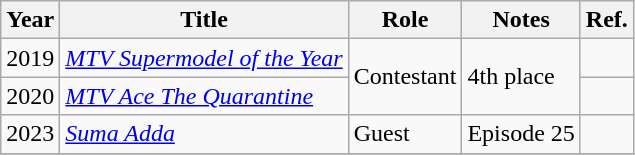<table class="wikitable sortable">
<tr>
<th>Year</th>
<th>Title</th>
<th>Role</th>
<th>Notes</th>
<th>Ref.</th>
</tr>
<tr>
<td>2019</td>
<td><em><a href='#'>MTV Supermodel of the Year</a></em></td>
<td rowspan="2">Contestant</td>
<td rowspan="2">4th place</td>
<td></td>
</tr>
<tr>
<td>2020</td>
<td><em><a href='#'>MTV Ace The Quarantine</a></em></td>
<td></td>
</tr>
<tr>
<td>2023</td>
<td><em><a href='#'>Suma Adda</a></em></td>
<td>Guest</td>
<td>Episode 25</td>
<td></td>
</tr>
<tr>
</tr>
</table>
